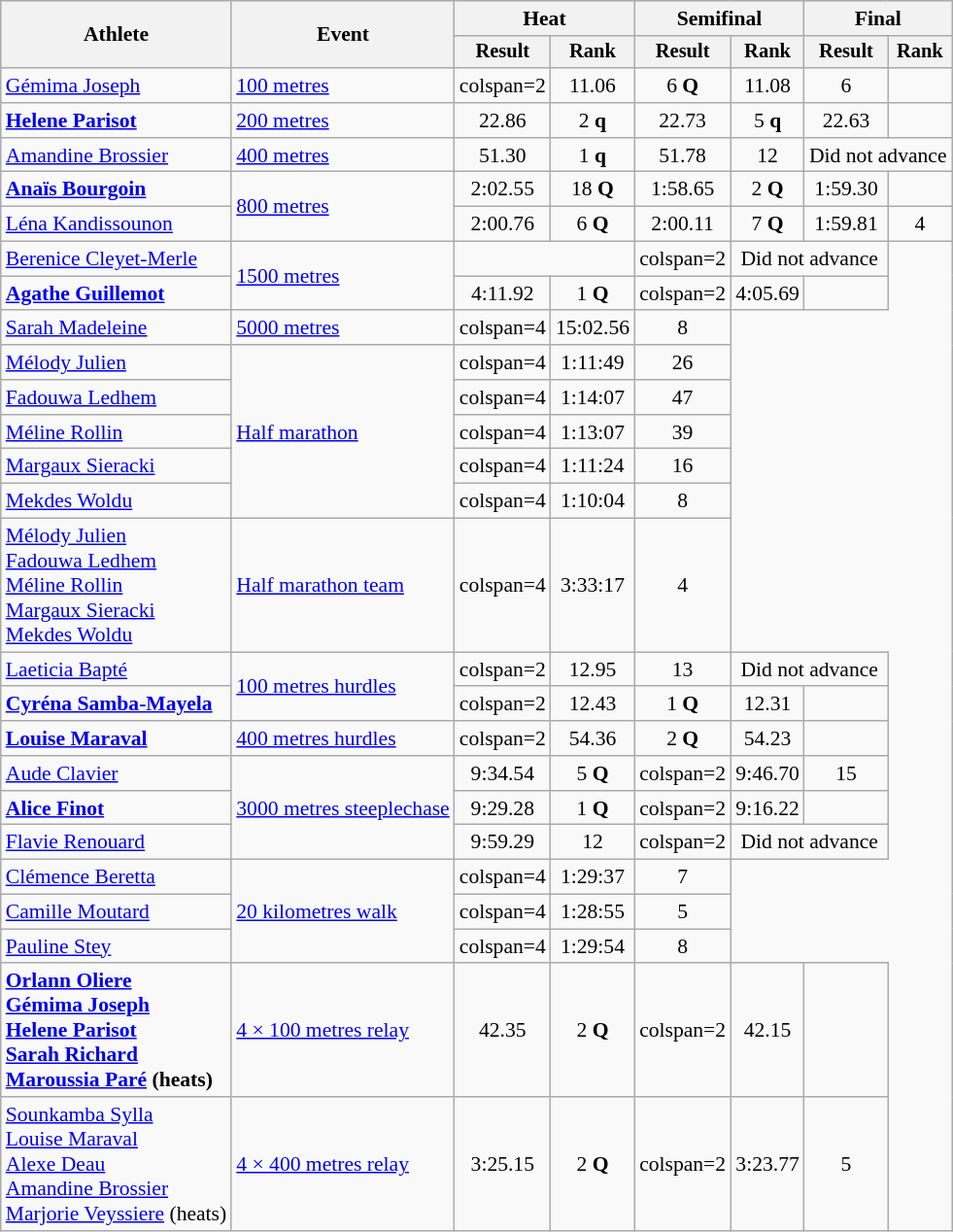<table class=wikitable style=font-size:90%>
<tr>
<th rowspan=2>Athlete</th>
<th rowspan=2>Event</th>
<th colspan=2>Heat</th>
<th colspan=2>Semifinal</th>
<th colspan=2>Final</th>
</tr>
<tr style=font-size:95%>
<th>Result</th>
<th>Rank</th>
<th>Result</th>
<th>Rank</th>
<th>Result</th>
<th>Rank</th>
</tr>
<tr align=center>
<td align=left><a href='#'>Gémima Joseph</a></td>
<td align=left><a href='#'>100 metres</a></td>
<td>colspan=2</td>
<td>11.06</td>
<td>6 <strong>Q</strong></td>
<td>11.08</td>
<td>6</td>
</tr>
<tr align=center>
<td align=left><strong><a href='#'>Helene Parisot</a></strong></td>
<td align=left><a href='#'>200 metres</a></td>
<td>22.86 </td>
<td>2 <strong>q</strong></td>
<td>22.73 </td>
<td>5 <strong>q</strong></td>
<td>22.63 </td>
<td></td>
</tr>
<tr align=center>
<td align=left><a href='#'>Amandine Brossier</a></td>
<td align=left><a href='#'>400 metres</a></td>
<td>51.30 </td>
<td>1 <strong>q</strong></td>
<td>51.78</td>
<td>12</td>
<td colspan=2>Did not advance</td>
</tr>
<tr align=center>
<td align=left><strong><a href='#'>Anaïs Bourgoin</a></strong></td>
<td align=left rowspan=2><a href='#'>800 metres</a></td>
<td>2:02.55</td>
<td>18 <strong>Q</strong></td>
<td>1:58.65 </td>
<td>2 <strong>Q</strong></td>
<td>1:59.30</td>
<td></td>
</tr>
<tr align=center>
<td align=left><a href='#'>Léna Kandissounon</a></td>
<td>2:00.76 </td>
<td>6 <strong>Q</strong></td>
<td>2:00.11 </td>
<td>7 <strong>Q</strong></td>
<td>1:59.81 </td>
<td>4</td>
</tr>
<tr align=center>
<td align=left><a href='#'>Berenice Cleyet-Merle</a></td>
<td align=left rowspan=2><a href='#'>1500 metres</a></td>
<td colspan=2></td>
<td>colspan=2</td>
<td colspan=2>Did not advance</td>
</tr>
<tr align=center>
<td align=left><strong><a href='#'>Agathe Guillemot</a></strong></td>
<td>4:11.92</td>
<td>1 <strong>Q</strong></td>
<td>colspan=2</td>
<td>4:05.69</td>
<td></td>
</tr>
<tr align=center>
<td align=left><a href='#'>Sarah Madeleine</a></td>
<td align=left><a href='#'>5000 metres</a></td>
<td>colspan=4</td>
<td>15:02.56 </td>
<td>8</td>
</tr>
<tr align=center>
<td align=left><a href='#'>Mélody Julien</a></td>
<td align=left rowspan=5><a href='#'>Half marathon</a></td>
<td>colspan=4</td>
<td>1:11:49 </td>
<td>26</td>
</tr>
<tr align=center>
<td align=left><a href='#'>Fadouwa Ledhem</a></td>
<td>colspan=4</td>
<td>1:14:07</td>
<td>47</td>
</tr>
<tr align=center>
<td align=left><a href='#'>Méline Rollin</a></td>
<td>colspan=4</td>
<td>1:13:07 </td>
<td>39</td>
</tr>
<tr align=center>
<td align=left><a href='#'>Margaux Sieracki</a></td>
<td>colspan=4</td>
<td>1:11:24</td>
<td>16</td>
</tr>
<tr align=center>
<td align=left><a href='#'>Mekdes Woldu</a></td>
<td>colspan=4</td>
<td>1:10:04 </td>
<td>8</td>
</tr>
<tr align=center>
<td align=left><a href='#'>Mélody Julien</a><br><a href='#'>Fadouwa Ledhem</a><br><a href='#'>Méline Rollin</a><br><a href='#'>Margaux Sieracki</a><br><a href='#'>Mekdes Woldu</a></td>
<td align=left><a href='#'>Half marathon team</a></td>
<td>colspan=4</td>
<td>3:33:17</td>
<td>4</td>
</tr>
<tr align=center>
<td align=left><a href='#'>Laeticia Bapté</a></td>
<td align=left rowspan=2><a href='#'>100 metres hurdles</a></td>
<td>colspan=2</td>
<td>12.95</td>
<td>13</td>
<td colspan=2>Did not advance</td>
</tr>
<tr align=center>
<td align=left><strong><a href='#'>Cyréna Samba-Mayela</a></strong></td>
<td>colspan=2</td>
<td>12.43 </td>
<td>1 <strong>Q</strong></td>
<td>12.31 </td>
<td></td>
</tr>
<tr align=center>
<td align=left><strong><a href='#'>Louise Maraval</a></strong></td>
<td align=left><a href='#'>400 metres hurdles</a></td>
<td>colspan=2</td>
<td>54.36 </td>
<td>2 <strong>Q</strong></td>
<td>54.23 </td>
<td></td>
</tr>
<tr align=center>
<td align=left><a href='#'>Aude Clavier</a></td>
<td align=left rowspan=3><a href='#'>3000 metres steeplechase</a></td>
<td>9:34.54</td>
<td>5 <strong>Q</strong></td>
<td>colspan=2</td>
<td>9:46.70</td>
<td>15</td>
</tr>
<tr align=center>
<td align=left><strong><a href='#'>Alice Finot</a></strong></td>
<td>9:29.28 </td>
<td>1 <strong>Q</strong></td>
<td>colspan=2</td>
<td>9:16.22 </td>
<td></td>
</tr>
<tr align=center>
<td align=left><a href='#'>Flavie Renouard</a></td>
<td>9:59.29</td>
<td>12</td>
<td>colspan=2</td>
<td colspan=2>Did not advance</td>
</tr>
<tr align=center>
<td align=left><a href='#'>Clémence Beretta</a></td>
<td align=left rowspan=3><a href='#'>20 kilometres walk</a></td>
<td>colspan=4</td>
<td>1:29:37</td>
<td>7</td>
</tr>
<tr align=center>
<td align=left><a href='#'>Camille Moutard</a></td>
<td>colspan=4</td>
<td>1:28:55 </td>
<td>5</td>
</tr>
<tr align=center>
<td align=left><a href='#'>Pauline Stey</a></td>
<td>colspan=4</td>
<td>1:29:54</td>
<td>8</td>
</tr>
<tr align=center>
<td align=left><strong><a href='#'>Orlann Oliere</a><br><a href='#'>Gémima Joseph</a><br><a href='#'>Helene Parisot</a><br><a href='#'>Sarah Richard</a><br><a href='#'>Maroussia Paré</a> (heats)</strong></td>
<td align=left><a href='#'>4 × 100 metres relay</a></td>
<td>42.35 </td>
<td>2 <strong>Q</strong></td>
<td>colspan=2</td>
<td>42.15 </td>
<td></td>
</tr>
<tr align=center>
<td align=left><a href='#'>Sounkamba Sylla</a><br><a href='#'>Louise Maraval</a><br><a href='#'>Alexe Deau</a><br><a href='#'>Amandine Brossier</a><br><a href='#'>Marjorie Veyssiere</a> (heats)</td>
<td align=left><a href='#'>4 × 400 metres relay</a></td>
<td>3:25.15 </td>
<td>2 <strong>Q</strong></td>
<td>colspan=2</td>
<td>3:23.77 </td>
<td>5</td>
</tr>
</table>
